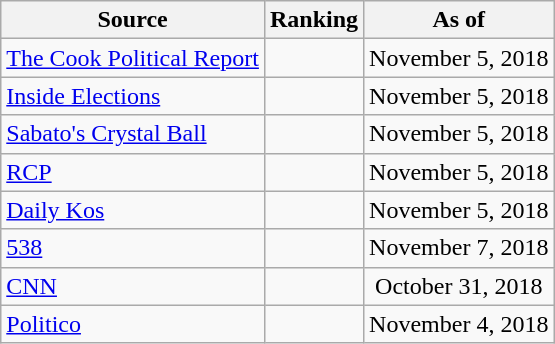<table class="wikitable" style="text-align:center">
<tr>
<th>Source</th>
<th>Ranking</th>
<th>As of</th>
</tr>
<tr>
<td align=left><a href='#'>The Cook Political Report</a></td>
<td></td>
<td>November 5, 2018</td>
</tr>
<tr>
<td align=left><a href='#'>Inside Elections</a></td>
<td></td>
<td>November 5, 2018</td>
</tr>
<tr>
<td align=left><a href='#'>Sabato's Crystal Ball</a></td>
<td></td>
<td>November 5, 2018</td>
</tr>
<tr>
<td align="left"><a href='#'>RCP</a></td>
<td></td>
<td>November 5, 2018</td>
</tr>
<tr>
<td align="left"><a href='#'>Daily Kos</a></td>
<td></td>
<td>November 5, 2018</td>
</tr>
<tr>
<td align="left"><a href='#'>538</a></td>
<td></td>
<td>November 7, 2018</td>
</tr>
<tr>
<td align="left"><a href='#'>CNN</a></td>
<td></td>
<td>October 31, 2018</td>
</tr>
<tr>
<td align="left"><a href='#'>Politico</a></td>
<td></td>
<td>November 4, 2018</td>
</tr>
</table>
